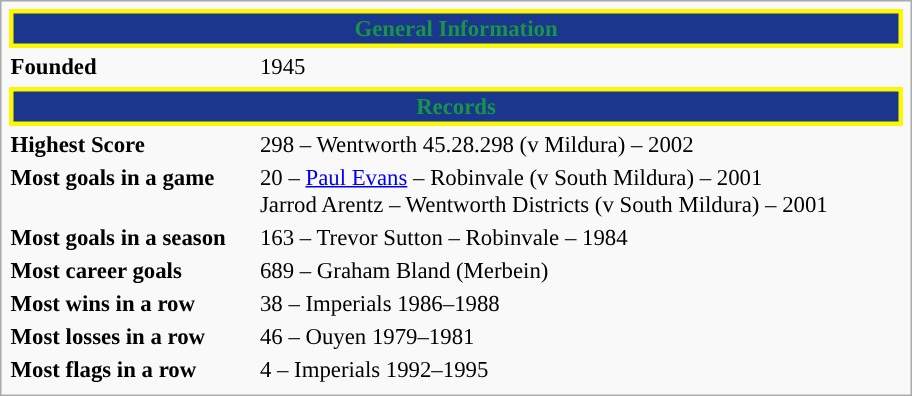<table class="infobox" style="width: 40em; font-size: 95%;">
<tr>
<th colspan="2" style="background:#1b368d; color:#199348; border: solid #faf805 3px"><strong>General Information</strong></th>
</tr>
<tr style="vertical-align: top;">
<td><strong>Founded</strong></td>
<td>1945</td>
</tr>
<tr style="vertical-align: top;">
</tr>
<tr>
<th colspan="2" style="background:#1b368d; color:#199348; border: solid #faf805 3px"><strong>Records</strong></th>
</tr>
<tr style="vertical-align: top;">
<td><strong>Highest Score</strong></td>
<td>298 – Wentworth 45.28.298 (v Mildura) – 2002</td>
</tr>
<tr>
<td><strong>Most goals in a game</strong></td>
<td>20 – <a href='#'>Paul Evans</a> – Robinvale (v South Mildura) – 2001 <br>  Jarrod Arentz – Wentworth Districts (v South Mildura) – 2001</td>
</tr>
<tr>
<td><strong>Most goals in a season</strong></td>
<td>163 – Trevor Sutton – Robinvale – 1984</td>
</tr>
<tr>
<td><strong>Most career goals</strong></td>
<td>689 – Graham Bland (Merbein)</td>
</tr>
<tr>
<td><strong>Most wins in a row</strong></td>
<td>38 – Imperials 1986–1988</td>
</tr>
<tr>
<td><strong>Most losses in a row</strong></td>
<td>46 – Ouyen 1979–1981</td>
</tr>
<tr>
<td><strong>Most flags in a row</strong></td>
<td>4 – Imperials 1992–1995</td>
</tr>
<tr style="vertical-align: top;"jnh>
</tr>
</table>
